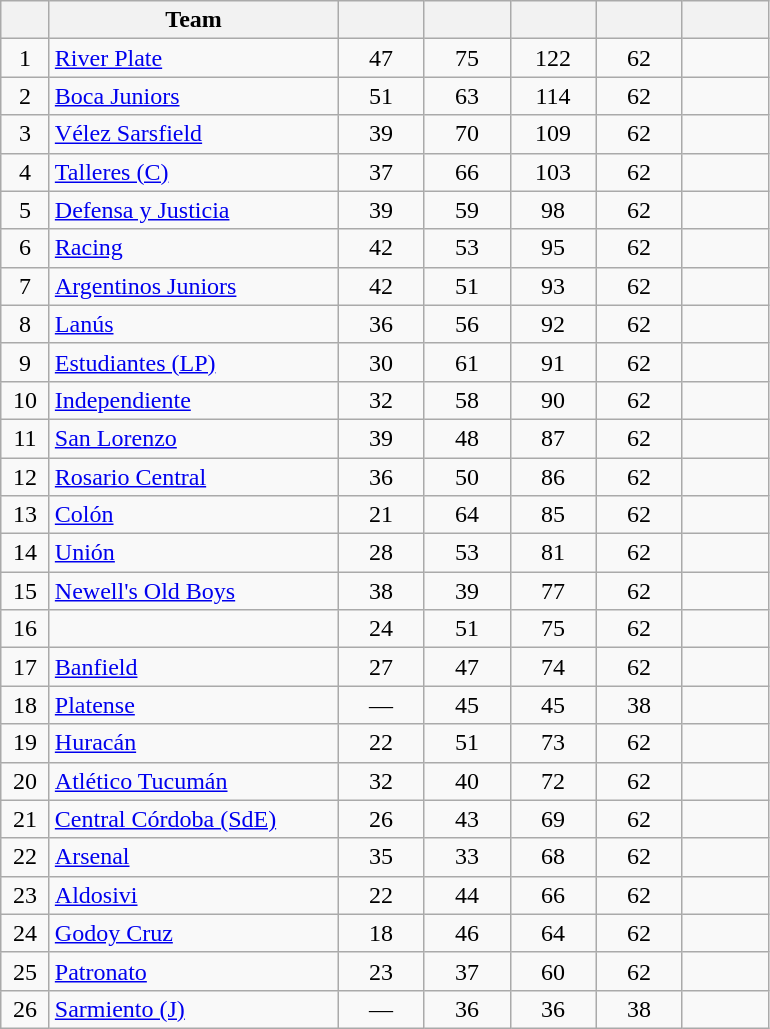<table class="wikitable sortable" style="text-align: center;">
<tr>
<th width=25></th>
<th width=185>Team</th>
<th width=50></th>
<th width=50></th>
<th width=50></th>
<th width=50></th>
<th width=50></th>
</tr>
<tr>
<td>1</td>
<td align="left"><a href='#'>River Plate</a></td>
<td>47</td>
<td>75</td>
<td>122</td>
<td>62</td>
<td><strong></strong></td>
</tr>
<tr>
<td>2</td>
<td align="left"><a href='#'>Boca Juniors</a></td>
<td>51</td>
<td>63</td>
<td>114</td>
<td>62</td>
<td><strong></strong></td>
</tr>
<tr>
<td>3</td>
<td align="left"><a href='#'>Vélez Sarsfield</a></td>
<td>39</td>
<td>70</td>
<td>109</td>
<td>62</td>
<td><strong></strong></td>
</tr>
<tr>
<td>4</td>
<td align="left"><a href='#'>Talleres (C)</a></td>
<td>37</td>
<td>66</td>
<td>103</td>
<td>62</td>
<td><strong></strong></td>
</tr>
<tr>
<td>5</td>
<td align="left"><a href='#'>Defensa y Justicia</a></td>
<td>39</td>
<td>59</td>
<td>98</td>
<td>62</td>
<td><strong></strong></td>
</tr>
<tr>
<td>6</td>
<td align="left"><a href='#'>Racing</a></td>
<td>42</td>
<td>53</td>
<td>95</td>
<td>62</td>
<td><strong></strong></td>
</tr>
<tr>
<td>7</td>
<td align="left"><a href='#'>Argentinos Juniors</a></td>
<td>42</td>
<td>51</td>
<td>93</td>
<td>62</td>
<td><strong></strong></td>
</tr>
<tr>
<td>8</td>
<td align="left"><a href='#'>Lanús</a></td>
<td>36</td>
<td>56</td>
<td>92</td>
<td>62</td>
<td><strong></strong></td>
</tr>
<tr>
<td>9</td>
<td align="left"><a href='#'>Estudiantes (LP)</a></td>
<td>30</td>
<td>61</td>
<td>91</td>
<td>62</td>
<td><strong></strong></td>
</tr>
<tr>
<td>10</td>
<td align="left"><a href='#'>Independiente</a></td>
<td>32</td>
<td>58</td>
<td>90</td>
<td>62</td>
<td><strong></strong></td>
</tr>
<tr>
<td>11</td>
<td align="left"><a href='#'>San Lorenzo</a></td>
<td>39</td>
<td>48</td>
<td>87</td>
<td>62</td>
<td><strong></strong></td>
</tr>
<tr>
<td>12</td>
<td align="left"><a href='#'>Rosario Central</a></td>
<td>36</td>
<td>50</td>
<td>86</td>
<td>62</td>
<td><strong></strong></td>
</tr>
<tr>
<td>13</td>
<td align="left"><a href='#'>Colón</a></td>
<td>21</td>
<td>64</td>
<td>85</td>
<td>62</td>
<td><strong></strong></td>
</tr>
<tr>
<td>14</td>
<td align="left"><a href='#'>Unión</a></td>
<td>28</td>
<td>53</td>
<td>81</td>
<td>62</td>
<td><strong></strong></td>
</tr>
<tr>
<td>15</td>
<td align="left"><a href='#'>Newell's Old Boys</a></td>
<td>38</td>
<td>39</td>
<td>77</td>
<td>62</td>
<td><strong></strong></td>
</tr>
<tr>
<td>16</td>
<td align="left"></td>
<td>24</td>
<td>51</td>
<td>75</td>
<td>62</td>
<td><strong></strong></td>
</tr>
<tr>
<td>17</td>
<td align="left"><a href='#'>Banfield</a></td>
<td>27</td>
<td>47</td>
<td>74</td>
<td>62</td>
<td><strong></strong></td>
</tr>
<tr>
<td>18</td>
<td align="left"><a href='#'>Platense</a></td>
<td>—</td>
<td>45</td>
<td>45</td>
<td>38</td>
<td><strong></strong></td>
</tr>
<tr>
<td>19</td>
<td align="left"><a href='#'>Huracán</a></td>
<td>22</td>
<td>51</td>
<td>73</td>
<td>62</td>
<td><strong></strong></td>
</tr>
<tr>
<td>20</td>
<td align="left"><a href='#'>Atlético Tucumán</a></td>
<td>32</td>
<td>40</td>
<td>72</td>
<td>62</td>
<td><strong></strong></td>
</tr>
<tr>
<td>21</td>
<td align="left"><a href='#'>Central Córdoba (SdE)</a></td>
<td>26</td>
<td>43</td>
<td>69</td>
<td>62</td>
<td><strong></strong></td>
</tr>
<tr>
<td>22</td>
<td align="left"><a href='#'>Arsenal</a></td>
<td>35</td>
<td>33</td>
<td>68</td>
<td>62</td>
<td><strong></strong></td>
</tr>
<tr>
<td>23</td>
<td align="left"><a href='#'>Aldosivi</a></td>
<td>22</td>
<td>44</td>
<td>66</td>
<td>62</td>
<td><strong></strong></td>
</tr>
<tr>
<td>24</td>
<td align="left"><a href='#'>Godoy Cruz</a></td>
<td>18</td>
<td>46</td>
<td>64</td>
<td>62</td>
<td><strong></strong></td>
</tr>
<tr>
<td>25</td>
<td align="left"><a href='#'>Patronato</a></td>
<td>23</td>
<td>37</td>
<td>60</td>
<td>62</td>
<td><strong></strong></td>
</tr>
<tr>
<td>26</td>
<td align="left"><a href='#'>Sarmiento (J)</a></td>
<td>—</td>
<td>36</td>
<td>36</td>
<td>38</td>
<td><strong></strong></td>
</tr>
</table>
